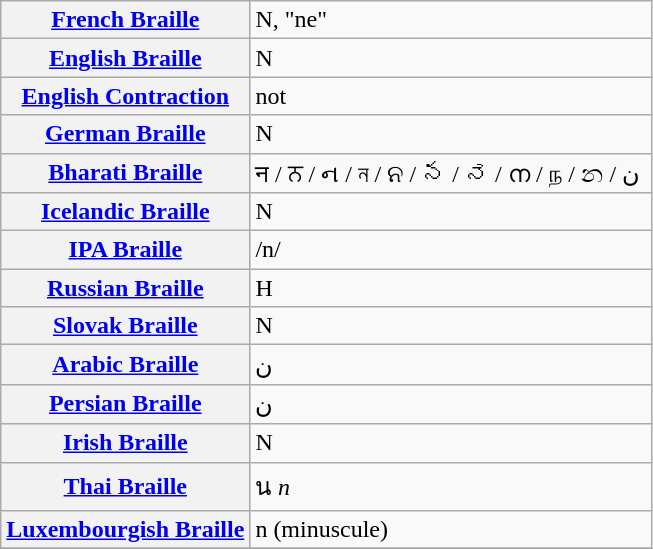<table class="wikitable">
<tr>
<th align=left><a href='#'>French Braille</a></th>
<td>N, "ne"</td>
</tr>
<tr>
<th align=left><a href='#'>English Braille</a></th>
<td>N</td>
</tr>
<tr>
<th align=left><a href='#'>English Contraction</a></th>
<td>not</td>
</tr>
<tr>
<th align=left><a href='#'>German Braille</a></th>
<td>N</td>
</tr>
<tr>
<th align=left><a href='#'>Bharati Braille</a></th>
<td>न / ਨ / ન / ন / ନ / న / ನ / ന / ந / න / ن ‎</td>
</tr>
<tr>
<th align=left><a href='#'>Icelandic Braille</a></th>
<td>N</td>
</tr>
<tr>
<th align=left><a href='#'>IPA Braille</a></th>
<td>/n/</td>
</tr>
<tr>
<th align=left><a href='#'>Russian Braille</a></th>
<td>Н</td>
</tr>
<tr>
<th align=left><a href='#'>Slovak Braille</a></th>
<td>N</td>
</tr>
<tr>
<th align=left><a href='#'>Arabic Braille</a></th>
<td>ن</td>
</tr>
<tr>
<th align=left><a href='#'>Persian Braille</a></th>
<td>ن</td>
</tr>
<tr>
<th align=left><a href='#'>Irish Braille</a></th>
<td>N</td>
</tr>
<tr>
<th align=left><a href='#'>Thai Braille</a></th>
<td>น <em>n</em></td>
</tr>
<tr>
<th align=left><a href='#'>Luxembourgish Braille</a></th>
<td>n (minuscule)</td>
</tr>
<tr>
</tr>
</table>
